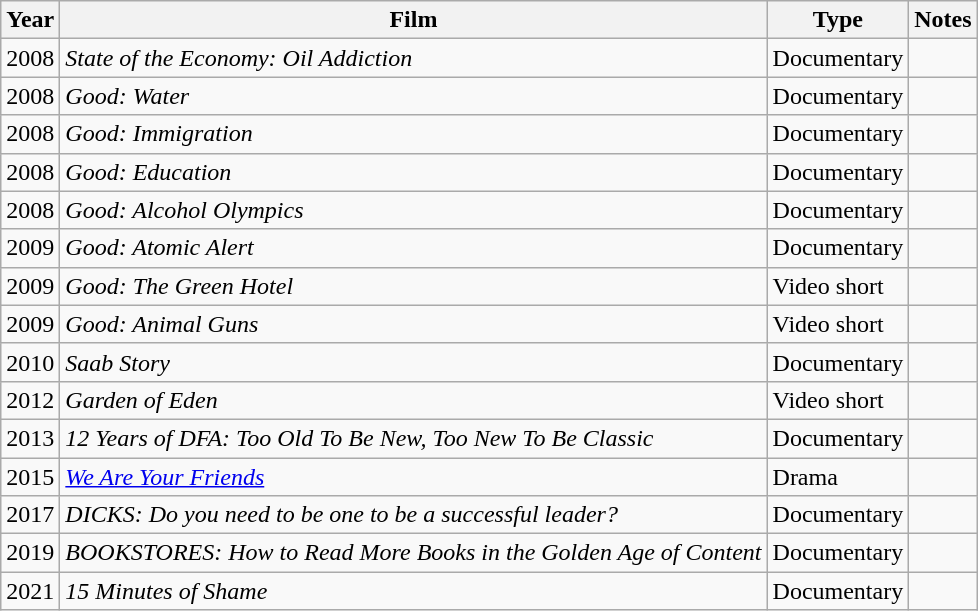<table class="wikitable sortable">
<tr>
<th>Year</th>
<th>Film</th>
<th>Type</th>
<th class="unsortable">Notes</th>
</tr>
<tr>
<td>2008</td>
<td><em>State of the Economy: Oil Addiction</em></td>
<td>Documentary</td>
<td></td>
</tr>
<tr>
<td>2008</td>
<td><em>Good: Water</em></td>
<td>Documentary</td>
<td></td>
</tr>
<tr>
<td>2008</td>
<td><em>Good: Immigration</em></td>
<td>Documentary</td>
<td></td>
</tr>
<tr>
<td>2008</td>
<td><em>Good: Education</em></td>
<td>Documentary</td>
<td></td>
</tr>
<tr>
<td>2008</td>
<td><em>Good: Alcohol Olympics</em></td>
<td>Documentary</td>
<td></td>
</tr>
<tr>
<td>2009</td>
<td><em>Good: Atomic Alert</em></td>
<td>Documentary</td>
<td></td>
</tr>
<tr>
<td>2009</td>
<td><em>Good: The Green Hotel</em></td>
<td>Video short</td>
<td></td>
</tr>
<tr>
<td>2009</td>
<td><em>Good: Animal Guns</em></td>
<td>Video short</td>
<td></td>
</tr>
<tr>
<td>2010</td>
<td><em> Saab Story</em></td>
<td>Documentary</td>
<td></td>
</tr>
<tr>
<td>2012</td>
<td><em>Garden of Eden</em></td>
<td>Video short</td>
<td></td>
</tr>
<tr>
<td>2013</td>
<td><em>12 Years of DFA: Too Old To Be New, Too New To Be Classic</em></td>
<td>Documentary</td>
<td></td>
</tr>
<tr>
<td>2015</td>
<td><em><a href='#'>We Are Your Friends</a></em></td>
<td>Drama</td>
<td></td>
</tr>
<tr>
<td>2017</td>
<td><em>DICKS: Do you need to be one to be a successful leader?</em></td>
<td>Documentary</td>
<td></td>
</tr>
<tr>
<td>2019</td>
<td><em>BOOKSTORES: How to Read More Books in the Golden Age of Content</em></td>
<td>Documentary</td>
<td></td>
</tr>
<tr>
<td>2021</td>
<td><em>15 Minutes of Shame</em></td>
<td>Documentary</td>
<td></td>
</tr>
</table>
